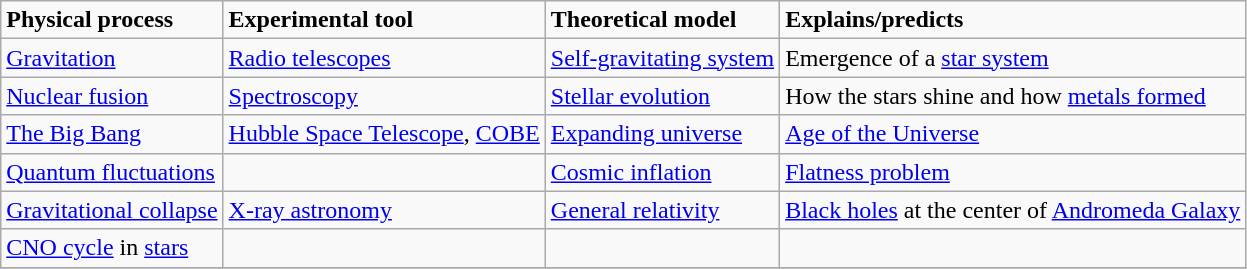<table class="wikitable" border="1">
<tr>
<td> <strong>Physical process</strong></td>
<td> <strong>Experimental tool</strong></td>
<td> <strong>Theoretical model</strong></td>
<td> <strong>Explains/predicts</strong></td>
</tr>
<tr>
<td><a href='#'>Gravitation</a></td>
<td><a href='#'>Radio telescopes</a></td>
<td><a href='#'>Self-gravitating system</a></td>
<td>Emergence of a <a href='#'>star system</a></td>
</tr>
<tr>
<td> <a href='#'>Nuclear fusion</a></td>
<td> <a href='#'>Spectroscopy</a></td>
<td> <a href='#'>Stellar evolution</a></td>
<td> How the stars shine and how <a href='#'>metals formed</a></td>
</tr>
<tr>
<td><a href='#'>The Big Bang</a></td>
<td><a href='#'>Hubble Space Telescope</a>, <a href='#'>COBE</a></td>
<td> <a href='#'>Expanding universe</a></td>
<td> <a href='#'>Age of the Universe</a></td>
</tr>
<tr>
<td> <a href='#'>Quantum fluctuations</a></td>
<td></td>
<td> <a href='#'>Cosmic inflation</a></td>
<td> <a href='#'>Flatness problem</a></td>
</tr>
<tr>
<td> <a href='#'>Gravitational collapse</a></td>
<td> <a href='#'>X-ray astronomy</a></td>
<td> <a href='#'>General relativity</a></td>
<td> <a href='#'>Black holes</a> at the center of <a href='#'>Andromeda Galaxy</a></td>
</tr>
<tr>
<td> <a href='#'>CNO cycle</a> in <a href='#'>stars</a></td>
<td></td>
<td></td>
<td></td>
</tr>
<tr>
</tr>
</table>
